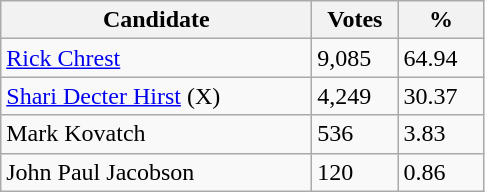<table class="wikitable sortable">
<tr>
<th bgcolor="#DDDDFF" width="200px">Candidate</th>
<th bgcolor="#DDDDFF" width="50px">Votes</th>
<th bgcolor="#DDDDFF" width="50px">%</th>
</tr>
<tr>
<td><a href='#'>Rick Chrest</a></td>
<td>9,085</td>
<td>64.94</td>
</tr>
<tr>
<td><a href='#'>Shari Decter Hirst</a> (X)</td>
<td>4,249</td>
<td>30.37</td>
</tr>
<tr>
<td>Mark Kovatch</td>
<td>536</td>
<td>3.83</td>
</tr>
<tr>
<td>John Paul Jacobson</td>
<td>120</td>
<td>0.86</td>
</tr>
</table>
